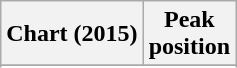<table class="wikitable sortable plainrowheaders" style="text-align:center">
<tr>
<th scope="col">Chart (2015)</th>
<th scope="col">Peak<br>position</th>
</tr>
<tr>
</tr>
<tr>
</tr>
<tr>
</tr>
<tr>
</tr>
<tr>
</tr>
<tr>
</tr>
<tr>
</tr>
<tr>
</tr>
<tr>
</tr>
<tr>
</tr>
<tr>
</tr>
</table>
